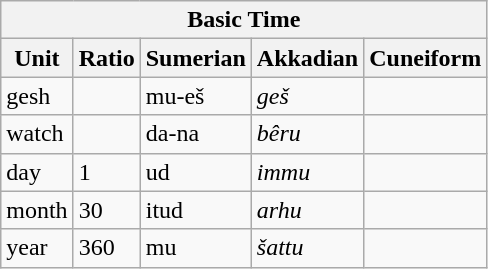<table class="wikitable">
<tr>
<th colspan="7">Basic Time </th>
</tr>
<tr>
<th>Unit</th>
<th>Ratio</th>
<th>Sumerian</th>
<th>Akkadian</th>
<th>Cuneiform</th>
</tr>
<tr>
<td>gesh</td>
<td></td>
<td>mu-eš</td>
<td><em>geš</em></td>
<td></td>
</tr>
<tr>
<td>watch</td>
<td></td>
<td>da-na</td>
<td><em>bêru</em></td>
<td></td>
</tr>
<tr>
<td>day</td>
<td>1</td>
<td>ud</td>
<td><em>immu</em></td>
<td></td>
</tr>
<tr>
<td>month</td>
<td>30</td>
<td>itud</td>
<td><em>arhu</em></td>
<td></td>
</tr>
<tr>
<td>year</td>
<td>360</td>
<td>mu</td>
<td><em>šattu</em></td>
<td></td>
</tr>
</table>
